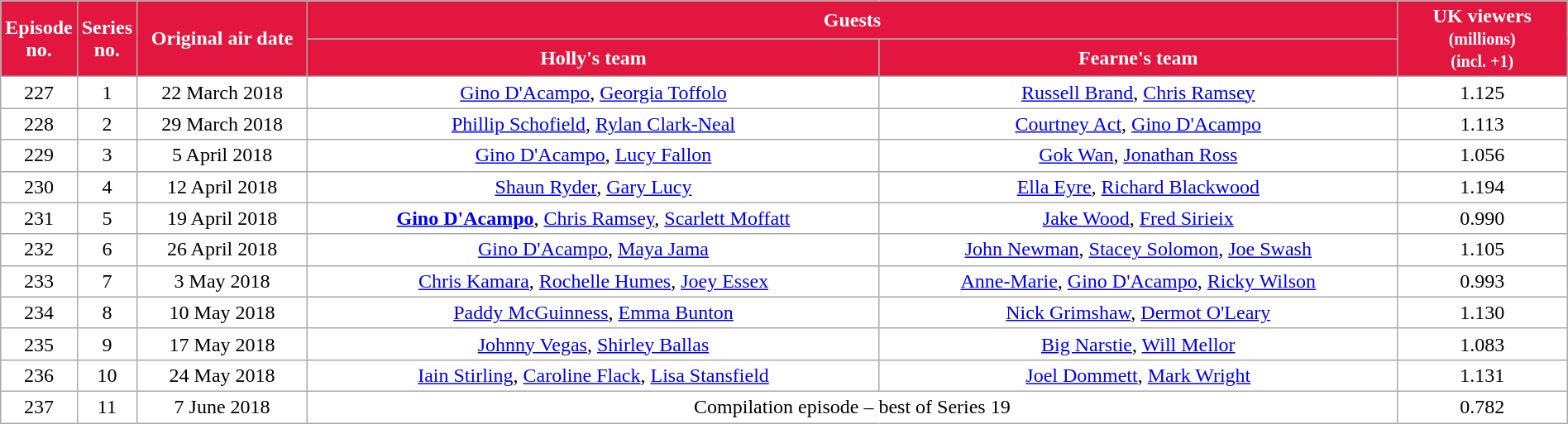<table class="wikitable" style="width:100%; background:#fff; text-align:center;">
<tr style="color:White" #008000;>
<th rowspan="2" style="background:#e2163f; width:20px;">Episode<br>no.</th>
<th rowspan="2" style="background:#e2163f; width:20px;">Series<br>no.</th>
<th rowspan="2" style="background:#e2163f; width:130px;">Original air date</th>
<th colspan="2" style="background:#e2163f;">Guests</th>
<th rowspan="2" style="background:#e2163f; width:130px;">UK viewers <small>(millions)</small><br><small>(incl. +1)</small></th>
</tr>
<tr style="color:White">
<th style="background:#e2163f;">Holly's team</th>
<th style="background:#e2163f;">Fearne's team</th>
</tr>
<tr>
<td>227</td>
<td>1</td>
<td>22 March 2018</td>
<td><a href='#'>Gino D'Acampo</a>, <a href='#'>Georgia Toffolo</a></td>
<td><a href='#'>Russell Brand</a>, <a href='#'>Chris Ramsey</a></td>
<td>1.125</td>
</tr>
<tr>
<td>228</td>
<td>2</td>
<td>29 March 2018</td>
<td><a href='#'>Phillip Schofield</a>, <a href='#'>Rylan Clark-Neal</a></td>
<td><a href='#'>Courtney Act</a>, <a href='#'>Gino D'Acampo</a></td>
<td>1.113</td>
</tr>
<tr>
<td>229</td>
<td>3</td>
<td>5 April 2018</td>
<td><a href='#'>Gino D'Acampo</a>, <a href='#'>Lucy Fallon</a></td>
<td><a href='#'>Gok Wan</a>, <a href='#'>Jonathan Ross</a></td>
<td>1.056</td>
</tr>
<tr>
<td>230</td>
<td>4</td>
<td>12 April 2018</td>
<td><a href='#'>Shaun Ryder</a>, <a href='#'>Gary Lucy</a></td>
<td><a href='#'>Ella Eyre</a>, <a href='#'>Richard Blackwood</a></td>
<td>1.194</td>
</tr>
<tr>
<td>231</td>
<td>5</td>
<td>19 April 2018</td>
<td><strong><a href='#'>Gino D'Acampo</a></strong>, <a href='#'>Chris Ramsey</a>, <a href='#'>Scarlett Moffatt</a></td>
<td><a href='#'>Jake Wood</a>, <a href='#'>Fred Sirieix</a></td>
<td>0.990</td>
</tr>
<tr>
<td>232</td>
<td>6</td>
<td>26 April 2018</td>
<td><a href='#'>Gino D'Acampo</a>, <a href='#'>Maya Jama</a></td>
<td><a href='#'>John Newman</a>, <a href='#'>Stacey Solomon</a>, <a href='#'>Joe Swash</a></td>
<td>1.105</td>
</tr>
<tr>
<td>233</td>
<td>7</td>
<td>3 May 2018</td>
<td><a href='#'>Chris Kamara</a>, <a href='#'>Rochelle Humes</a>, <a href='#'>Joey Essex</a></td>
<td><a href='#'>Anne-Marie</a>, <a href='#'>Gino D'Acampo</a>, <a href='#'>Ricky Wilson</a></td>
<td>0.993</td>
</tr>
<tr>
<td>234</td>
<td>8</td>
<td>10 May 2018</td>
<td><a href='#'>Paddy McGuinness</a>, <a href='#'>Emma Bunton</a></td>
<td><a href='#'>Nick Grimshaw</a>, <a href='#'>Dermot O'Leary</a></td>
<td>1.130</td>
</tr>
<tr>
<td>235</td>
<td>9</td>
<td>17 May 2018</td>
<td><a href='#'>Johnny Vegas</a>, <a href='#'>Shirley Ballas</a></td>
<td><a href='#'>Big Narstie</a>, <a href='#'>Will Mellor</a></td>
<td>1.083</td>
</tr>
<tr>
<td>236</td>
<td>10</td>
<td>24 May 2018</td>
<td><a href='#'>Iain Stirling</a>, <a href='#'>Caroline Flack</a>, <a href='#'>Lisa Stansfield</a></td>
<td><a href='#'>Joel Dommett</a>, <a href='#'>Mark Wright</a></td>
<td>1.131</td>
</tr>
<tr>
<td>237</td>
<td>11</td>
<td>7 June 2018</td>
<td colspan="2">Compilation episode – best of Series 19</td>
<td>0.782</td>
</tr>
</table>
